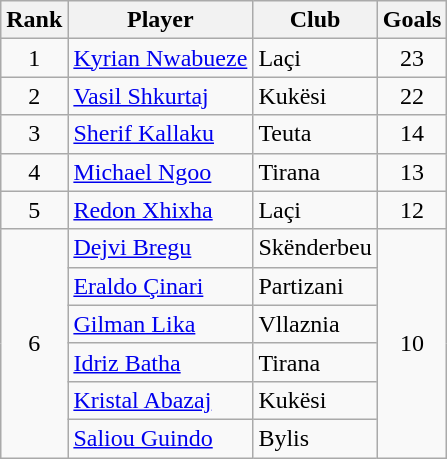<table class="wikitable" style="text-align:center">
<tr>
<th>Rank</th>
<th>Player</th>
<th>Club</th>
<th>Goals</th>
</tr>
<tr>
<td rowspan="1">1</td>
<td align="left"> <a href='#'>Kyrian Nwabueze</a></td>
<td align="left">Laçi</td>
<td rowspan="1">23</td>
</tr>
<tr>
<td rowspan="1">2</td>
<td align="left"> <a href='#'>Vasil Shkurtaj</a></td>
<td align="left">Kukësi</td>
<td rowspan="1">22</td>
</tr>
<tr>
<td rowspan="1">3</td>
<td align="left"> <a href='#'>Sherif Kallaku</a></td>
<td align="left">Teuta</td>
<td rowspan="1">14</td>
</tr>
<tr>
<td rowspan="1">4</td>
<td align="left"> <a href='#'>Michael Ngoo</a></td>
<td align="left">Tirana</td>
<td rowspan="1">13</td>
</tr>
<tr>
<td rowspan="1">5</td>
<td align="left"> <a href='#'>Redon Xhixha</a></td>
<td align="left">Laçi</td>
<td rowspan="1">12</td>
</tr>
<tr>
<td rowspan="6">6</td>
<td align="left"> <a href='#'>Dejvi Bregu</a></td>
<td align="left">Skënderbeu</td>
<td rowspan="6">10</td>
</tr>
<tr>
<td align="left"> <a href='#'>Eraldo Çinari</a></td>
<td align="left">Partizani</td>
</tr>
<tr>
<td align="left"> <a href='#'>Gilman Lika</a></td>
<td align="left">Vllaznia</td>
</tr>
<tr>
<td align="left"> <a href='#'>Idriz Batha</a></td>
<td align="left">Tirana</td>
</tr>
<tr>
<td align="left"> <a href='#'>Kristal Abazaj</a></td>
<td align="left">Kukësi</td>
</tr>
<tr>
<td align="left"> <a href='#'>Saliou Guindo</a></td>
<td align="left">Bylis</td>
</tr>
</table>
